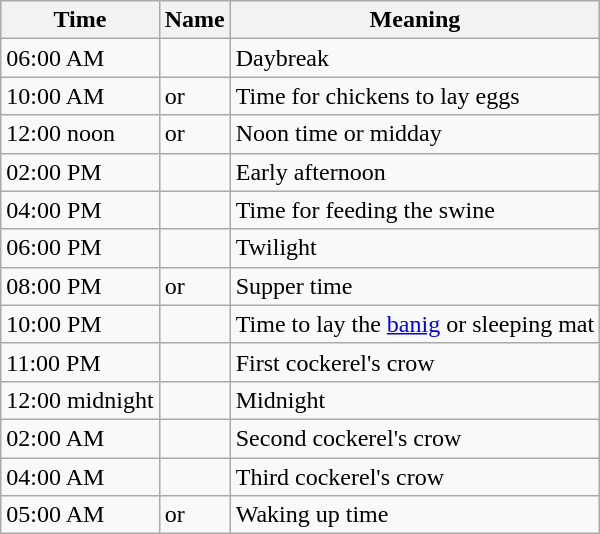<table class="wikitable">
<tr>
<th>Time</th>
<th>Name</th>
<th>Meaning</th>
</tr>
<tr>
<td>06:00 AM</td>
<td></td>
<td>Daybreak</td>
</tr>
<tr>
<td>10:00 AM</td>
<td> or </td>
<td>Time for chickens to lay eggs</td>
</tr>
<tr>
<td>12:00 noon</td>
<td> or </td>
<td>Noon time or midday</td>
</tr>
<tr>
<td>02:00 PM</td>
<td></td>
<td>Early afternoon</td>
</tr>
<tr>
<td>04:00 PM</td>
<td></td>
<td>Time for feeding the swine</td>
</tr>
<tr>
<td>06:00 PM</td>
<td></td>
<td>Twilight</td>
</tr>
<tr>
<td>08:00 PM</td>
<td> or </td>
<td>Supper time</td>
</tr>
<tr>
<td>10:00 PM</td>
<td></td>
<td>Time to lay the <a href='#'>banig</a> or sleeping mat</td>
</tr>
<tr>
<td>11:00 PM</td>
<td></td>
<td>First cockerel's crow</td>
</tr>
<tr>
<td>12:00 midnight</td>
<td></td>
<td>Midnight</td>
</tr>
<tr>
<td>02:00 AM</td>
<td></td>
<td>Second cockerel's crow</td>
</tr>
<tr>
<td>04:00 AM</td>
<td></td>
<td>Third cockerel's crow</td>
</tr>
<tr>
<td>05:00 AM</td>
<td> or </td>
<td>Waking up time</td>
</tr>
</table>
